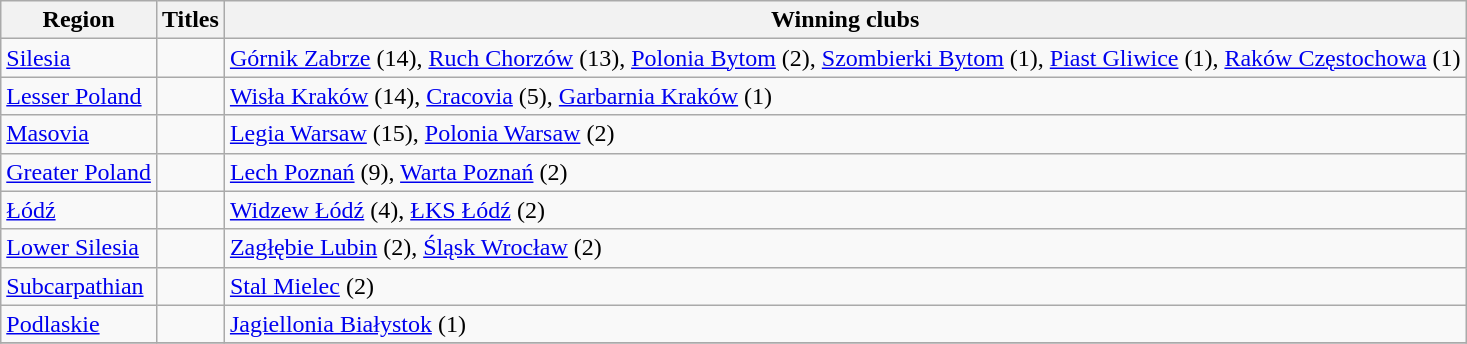<table class="wikitable">
<tr>
<th>Region</th>
<th>Titles</th>
<th>Winning clubs</th>
</tr>
<tr>
<td> <a href='#'>Silesia</a></td>
<td></td>
<td><a href='#'>Górnik Zabrze</a> (14), <a href='#'>Ruch Chorzów</a> (13), <a href='#'>Polonia Bytom</a> (2), <a href='#'>Szombierki Bytom</a> (1), <a href='#'>Piast Gliwice</a> (1), <a href='#'>Raków Częstochowa</a> (1)</td>
</tr>
<tr>
<td> <a href='#'>Lesser Poland</a></td>
<td></td>
<td><a href='#'>Wisła Kraków</a> (14), <a href='#'>Cracovia</a> (5), <a href='#'>Garbarnia Kraków</a> (1)</td>
</tr>
<tr>
<td> <a href='#'>Masovia</a></td>
<td></td>
<td><a href='#'>Legia Warsaw</a> (15), <a href='#'>Polonia Warsaw</a> (2)</td>
</tr>
<tr>
<td> <a href='#'>Greater Poland</a></td>
<td></td>
<td><a href='#'>Lech Poznań</a> (9), <a href='#'>Warta Poznań</a> (2)</td>
</tr>
<tr>
<td> <a href='#'>Łódź</a></td>
<td></td>
<td><a href='#'>Widzew Łódź</a> (4), <a href='#'>ŁKS Łódź</a> (2)</td>
</tr>
<tr>
<td> <a href='#'>Lower Silesia</a></td>
<td></td>
<td><a href='#'>Zagłębie Lubin</a> (2), <a href='#'>Śląsk Wrocław</a> (2)</td>
</tr>
<tr>
<td> <a href='#'>Subcarpathian</a></td>
<td></td>
<td><a href='#'>Stal Mielec</a> (2)</td>
</tr>
<tr>
<td> <a href='#'>Podlaskie</a></td>
<td></td>
<td><a href='#'>Jagiellonia Białystok</a> (1)</td>
</tr>
<tr>
</tr>
</table>
